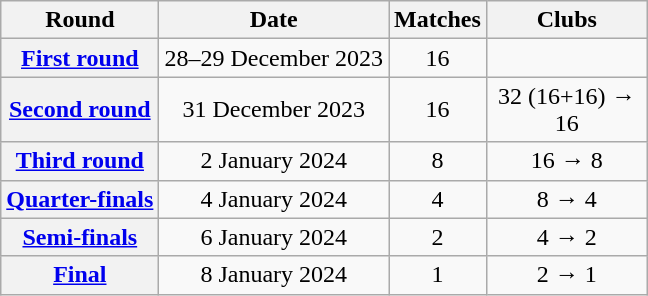<table class="wikitable" style="text-align: center">
<tr>
<th>Round</th>
<th>Date</th>
<th>Matches</th>
<th style="width:100px;">Clubs</th>
</tr>
<tr>
<th><a href='#'>First round</a></th>
<td>28–29 December 2023</td>
<td>16</td>
<td></td>
</tr>
<tr>
<th><a href='#'>Second round</a></th>
<td>31 December 2023</td>
<td>16</td>
<td>32 (16+16) → 16</td>
</tr>
<tr>
<th><a href='#'>Third round</a></th>
<td>2 January 2024</td>
<td>8</td>
<td>16 → 8</td>
</tr>
<tr>
<th><a href='#'>Quarter-finals</a></th>
<td>4 January 2024</td>
<td>4</td>
<td>8 → 4</td>
</tr>
<tr>
<th><a href='#'>Semi-finals</a></th>
<td>6 January 2024</td>
<td>2</td>
<td>4 → 2</td>
</tr>
<tr>
<th><a href='#'>Final</a></th>
<td>8 January 2024</td>
<td>1</td>
<td>2 → 1</td>
</tr>
</table>
